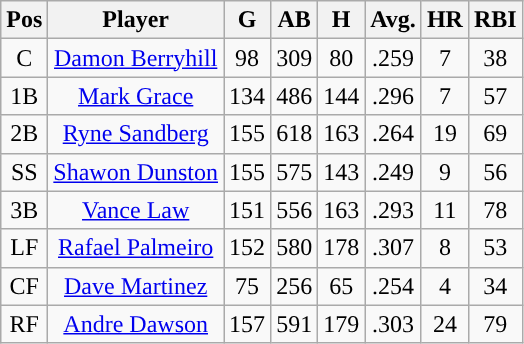<table class="wikitable sortable" style="text-align:center">
<tr>
<th>Pos</th>
<th>Player</th>
<th>G</th>
<th>AB</th>
<th>H</th>
<th>Avg.</th>
<th>HR</th>
<th>RBI</th>
</tr>
<tr>
<td>C</td>
<td><a href='#'>Damon Berryhill</a></td>
<td>98</td>
<td>309</td>
<td>80</td>
<td>.259</td>
<td>7</td>
<td>38</td>
</tr>
<tr>
<td>1B</td>
<td><a href='#'>Mark Grace</a></td>
<td>134</td>
<td>486</td>
<td>144</td>
<td>.296</td>
<td>7</td>
<td>57</td>
</tr>
<tr>
<td>2B</td>
<td><a href='#'>Ryne Sandberg</a></td>
<td>155</td>
<td>618</td>
<td>163</td>
<td>.264</td>
<td>19</td>
<td>69</td>
</tr>
<tr>
<td>SS</td>
<td><a href='#'>Shawon Dunston</a></td>
<td>155</td>
<td>575</td>
<td>143</td>
<td>.249</td>
<td>9</td>
<td>56</td>
</tr>
<tr>
<td>3B</td>
<td><a href='#'>Vance Law</a></td>
<td>151</td>
<td>556</td>
<td>163</td>
<td>.293</td>
<td>11</td>
<td>78</td>
</tr>
<tr>
<td>LF</td>
<td><a href='#'>Rafael Palmeiro</a></td>
<td>152</td>
<td>580</td>
<td>178</td>
<td>.307</td>
<td>8</td>
<td>53</td>
</tr>
<tr>
<td>CF</td>
<td><a href='#'>Dave Martinez</a></td>
<td>75</td>
<td>256</td>
<td>65</td>
<td>.254</td>
<td>4</td>
<td>34</td>
</tr>
<tr>
<td>RF</td>
<td><a href='#'>Andre Dawson</a></td>
<td>157</td>
<td>591</td>
<td>179</td>
<td>.303</td>
<td>24</td>
<td>79</td>
</tr>
</table>
